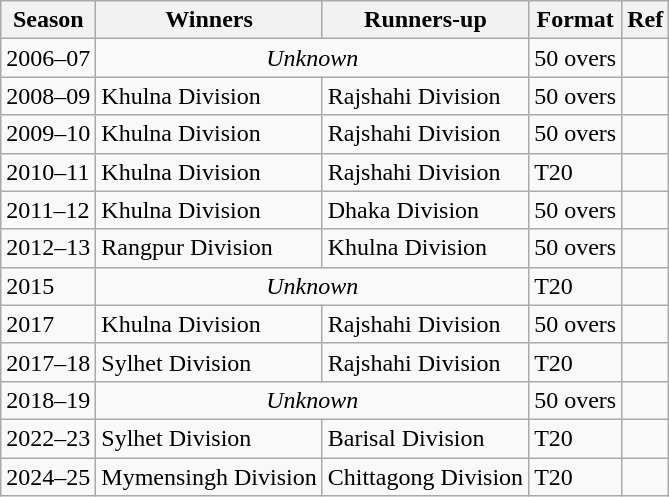<table class="wikitable">
<tr>
<th>Season</th>
<th>Winners</th>
<th>Runners-up</th>
<th>Format</th>
<th>Ref</th>
</tr>
<tr>
<td>2006–07</td>
<td colspan=2 align=center><em>Unknown</em></td>
<td>50 overs</td>
<td></td>
</tr>
<tr>
<td>2008–09</td>
<td>Khulna Division</td>
<td>Rajshahi Division</td>
<td>50 overs</td>
<td></td>
</tr>
<tr>
<td>2009–10</td>
<td>Khulna Division</td>
<td>Rajshahi Division</td>
<td>50 overs</td>
<td></td>
</tr>
<tr>
<td>2010–11</td>
<td>Khulna Division</td>
<td>Rajshahi Division</td>
<td>T20</td>
<td></td>
</tr>
<tr>
<td>2011–12</td>
<td>Khulna Division</td>
<td>Dhaka Division</td>
<td>50 overs</td>
<td></td>
</tr>
<tr>
<td>2012–13</td>
<td>Rangpur Division</td>
<td>Khulna Division</td>
<td>50 overs</td>
<td></td>
</tr>
<tr>
<td>2015</td>
<td colspan=2 align=center><em>Unknown</em></td>
<td>T20</td>
<td></td>
</tr>
<tr>
<td>2017</td>
<td>Khulna Division</td>
<td>Rajshahi Division</td>
<td>50 overs</td>
<td></td>
</tr>
<tr>
<td>2017–18</td>
<td>Sylhet Division</td>
<td>Rajshahi Division</td>
<td>T20</td>
<td></td>
</tr>
<tr>
<td>2018–19</td>
<td colspan=2 align=center><em>Unknown</em></td>
<td>50 overs</td>
<td></td>
</tr>
<tr>
<td>2022–23</td>
<td>Sylhet Division</td>
<td>Barisal Division</td>
<td>T20</td>
<td></td>
</tr>
<tr>
<td>2024–25</td>
<td>Mymensingh Division</td>
<td>Chittagong Division</td>
<td>T20</td>
<td></td>
</tr>
</table>
